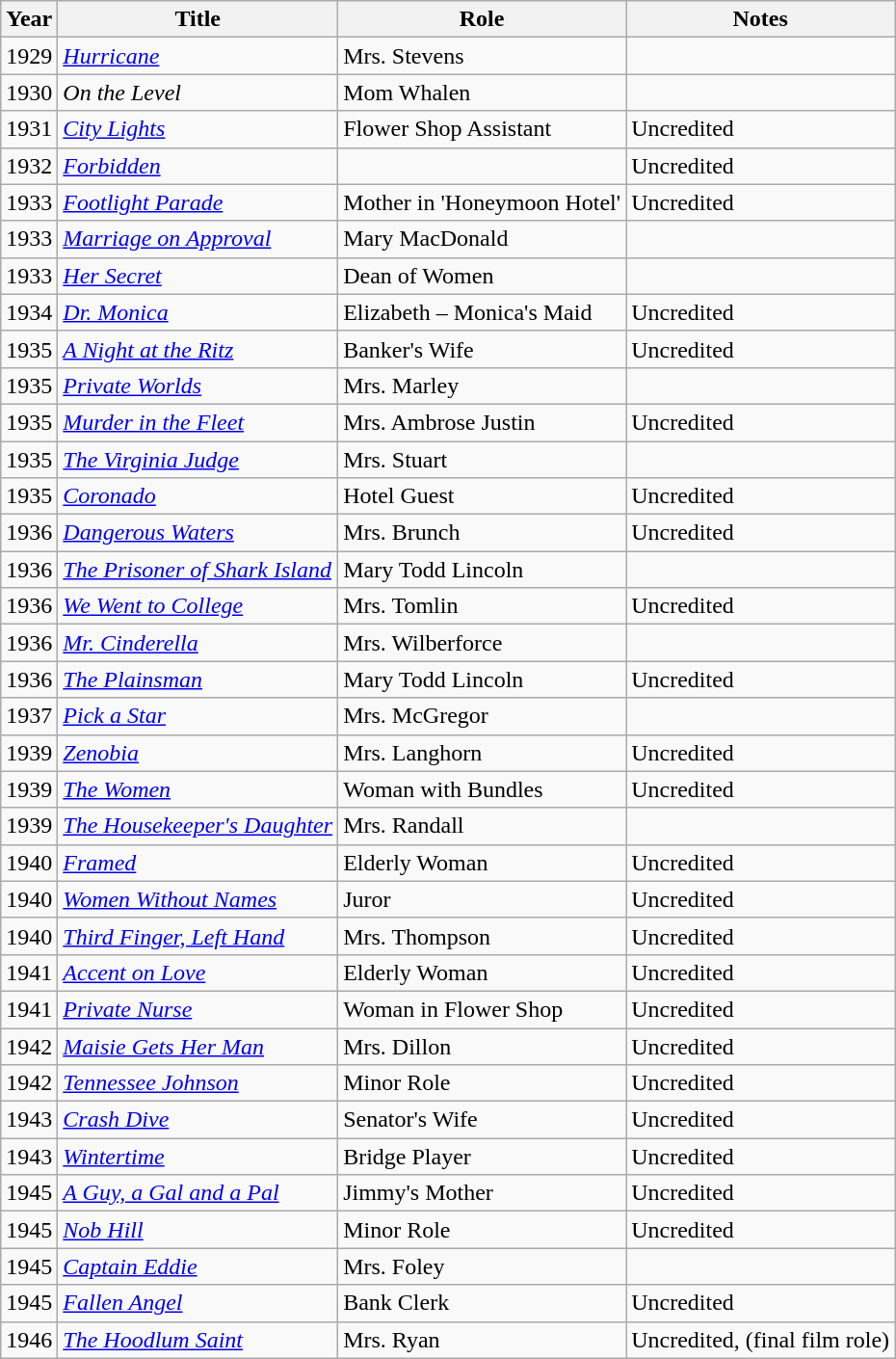<table class="wikitable">
<tr>
<th>Year</th>
<th>Title</th>
<th>Role</th>
<th>Notes</th>
</tr>
<tr>
<td>1929</td>
<td><em><a href='#'>Hurricane</a></em></td>
<td>Mrs. Stevens</td>
<td></td>
</tr>
<tr>
<td>1930</td>
<td><em>On the Level</em></td>
<td>Mom Whalen</td>
<td></td>
</tr>
<tr>
<td>1931</td>
<td><em><a href='#'>City Lights</a></em></td>
<td>Flower Shop Assistant</td>
<td>Uncredited</td>
</tr>
<tr>
<td>1932</td>
<td><em><a href='#'>Forbidden</a></em></td>
<td></td>
<td>Uncredited</td>
</tr>
<tr>
<td>1933</td>
<td><em><a href='#'>Footlight Parade</a></em></td>
<td>Mother in 'Honeymoon Hotel'</td>
<td>Uncredited</td>
</tr>
<tr>
<td>1933</td>
<td><em><a href='#'>Marriage on Approval</a></em></td>
<td>Mary MacDonald</td>
<td></td>
</tr>
<tr>
<td>1933</td>
<td><em><a href='#'>Her Secret</a></em></td>
<td>Dean of Women</td>
<td></td>
</tr>
<tr>
<td>1934</td>
<td><em><a href='#'>Dr. Monica</a></em></td>
<td>Elizabeth – Monica's Maid</td>
<td>Uncredited</td>
</tr>
<tr>
<td>1935</td>
<td><em><a href='#'>A Night at the Ritz</a></em></td>
<td>Banker's Wife</td>
<td>Uncredited</td>
</tr>
<tr>
<td>1935</td>
<td><em><a href='#'>Private Worlds</a></em></td>
<td>Mrs. Marley</td>
<td></td>
</tr>
<tr>
<td>1935</td>
<td><em><a href='#'>Murder in the Fleet</a></em></td>
<td>Mrs. Ambrose Justin</td>
<td>Uncredited</td>
</tr>
<tr>
<td>1935</td>
<td><em><a href='#'>The Virginia Judge</a></em></td>
<td>Mrs. Stuart</td>
<td></td>
</tr>
<tr>
<td>1935</td>
<td><em><a href='#'>Coronado</a></em></td>
<td>Hotel Guest</td>
<td>Uncredited</td>
</tr>
<tr>
<td>1936</td>
<td><em><a href='#'>Dangerous Waters</a></em></td>
<td>Mrs. Brunch</td>
<td>Uncredited</td>
</tr>
<tr>
<td>1936</td>
<td><em><a href='#'>The Prisoner of Shark Island</a></em></td>
<td>Mary Todd Lincoln</td>
<td></td>
</tr>
<tr>
<td>1936</td>
<td><em><a href='#'>We Went to College</a></em></td>
<td>Mrs. Tomlin</td>
<td>Uncredited</td>
</tr>
<tr>
<td>1936</td>
<td><em><a href='#'>Mr. Cinderella</a></em></td>
<td>Mrs. Wilberforce</td>
<td></td>
</tr>
<tr>
<td>1936</td>
<td><em><a href='#'>The Plainsman</a></em></td>
<td>Mary Todd Lincoln</td>
<td>Uncredited</td>
</tr>
<tr>
<td>1937</td>
<td><em><a href='#'>Pick a Star</a></em></td>
<td>Mrs. McGregor</td>
<td></td>
</tr>
<tr>
<td>1939</td>
<td><em><a href='#'>Zenobia</a></em></td>
<td>Mrs. Langhorn</td>
<td>Uncredited</td>
</tr>
<tr>
<td>1939</td>
<td><em><a href='#'>The Women</a></em></td>
<td>Woman with Bundles</td>
<td>Uncredited</td>
</tr>
<tr>
<td>1939</td>
<td><em><a href='#'>The Housekeeper's Daughter</a></em></td>
<td>Mrs. Randall</td>
<td></td>
</tr>
<tr>
<td>1940</td>
<td><em><a href='#'>Framed</a></em></td>
<td>Elderly Woman</td>
<td>Uncredited</td>
</tr>
<tr>
<td>1940</td>
<td><em><a href='#'>Women Without Names</a></em></td>
<td>Juror</td>
<td>Uncredited</td>
</tr>
<tr>
<td>1940</td>
<td><em><a href='#'>Third Finger, Left Hand</a></em></td>
<td>Mrs. Thompson</td>
<td>Uncredited</td>
</tr>
<tr>
<td>1941</td>
<td><em><a href='#'>Accent on Love</a></em></td>
<td>Elderly Woman</td>
<td>Uncredited</td>
</tr>
<tr>
<td>1941</td>
<td><em><a href='#'>Private Nurse</a></em></td>
<td>Woman in Flower Shop</td>
<td>Uncredited</td>
</tr>
<tr>
<td>1942</td>
<td><em><a href='#'>Maisie Gets Her Man</a></em></td>
<td>Mrs. Dillon</td>
<td>Uncredited</td>
</tr>
<tr>
<td>1942</td>
<td><em><a href='#'>Tennessee Johnson</a></em></td>
<td>Minor Role</td>
<td>Uncredited</td>
</tr>
<tr>
<td>1943</td>
<td><em><a href='#'>Crash Dive</a></em></td>
<td>Senator's Wife</td>
<td>Uncredited</td>
</tr>
<tr>
<td>1943</td>
<td><em><a href='#'>Wintertime</a></em></td>
<td>Bridge Player</td>
<td>Uncredited</td>
</tr>
<tr>
<td>1945</td>
<td><em><a href='#'>A Guy, a Gal and a Pal</a></em></td>
<td>Jimmy's Mother</td>
<td>Uncredited</td>
</tr>
<tr>
<td>1945</td>
<td><em><a href='#'>Nob Hill</a></em></td>
<td>Minor Role</td>
<td>Uncredited</td>
</tr>
<tr>
<td>1945</td>
<td><em><a href='#'>Captain Eddie</a></em></td>
<td>Mrs. Foley</td>
<td></td>
</tr>
<tr>
<td>1945</td>
<td><em><a href='#'>Fallen Angel</a></em></td>
<td>Bank Clerk</td>
<td>Uncredited</td>
</tr>
<tr>
<td>1946</td>
<td><em><a href='#'>The Hoodlum Saint</a></em></td>
<td>Mrs. Ryan</td>
<td>Uncredited, (final film role)</td>
</tr>
</table>
